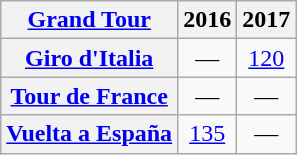<table class="wikitable plainrowheaders">
<tr>
<th scope="col"><a href='#'>Grand Tour</a></th>
<th scope="col">2016</th>
<th scope="col">2017</th>
</tr>
<tr style="text-align:center;">
<th scope="row"> <a href='#'>Giro d'Italia</a></th>
<td>—</td>
<td><a href='#'>120</a></td>
</tr>
<tr style="text-align:center;">
<th scope="row"> <a href='#'>Tour de France</a></th>
<td>—</td>
<td>—</td>
</tr>
<tr style="text-align:center;">
<th scope="row"> <a href='#'>Vuelta a España</a></th>
<td><a href='#'>135</a></td>
<td>—</td>
</tr>
</table>
